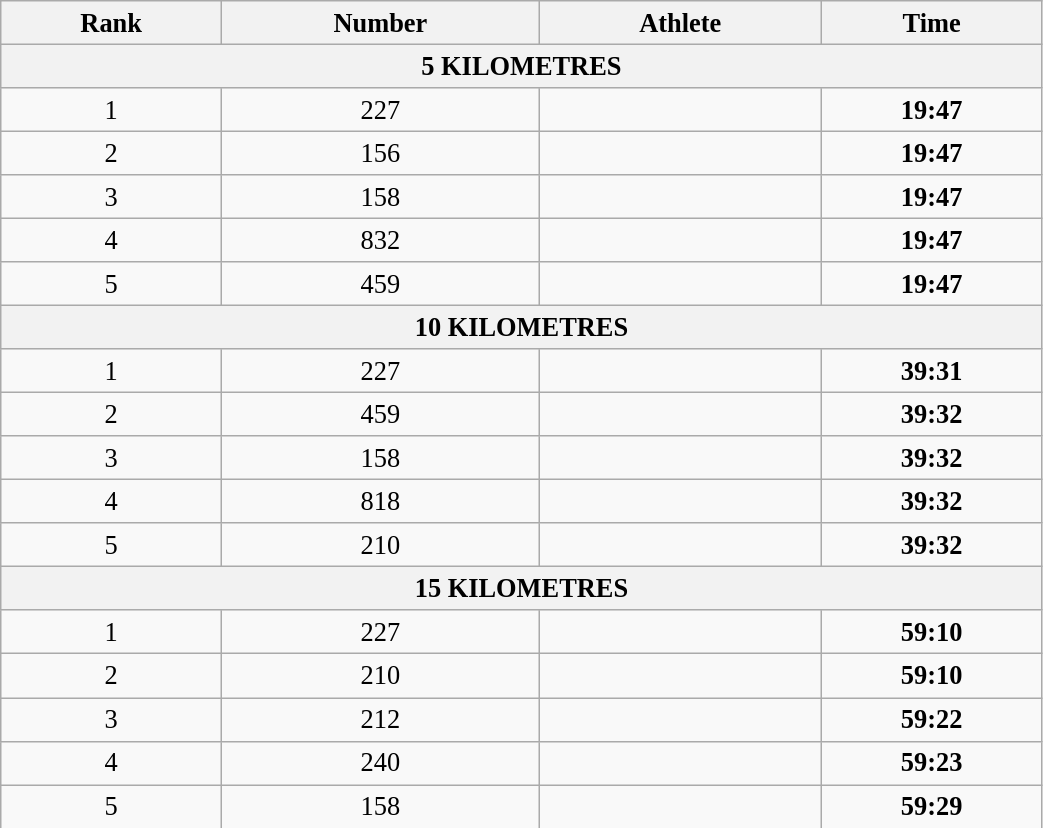<table class="wikitable" style=" text-align:center; font-size:110%;" width="55%">
<tr>
<th>Rank</th>
<th>Number</th>
<th>Athlete</th>
<th>Time</th>
</tr>
<tr>
<th colspan="4">5 KILOMETRES</th>
</tr>
<tr>
<td>1</td>
<td>227</td>
<td align=left></td>
<td><strong>19:47</strong></td>
</tr>
<tr>
<td>2</td>
<td>156</td>
<td align=left></td>
<td><strong>19:47</strong></td>
</tr>
<tr>
<td>3</td>
<td>158</td>
<td align=left></td>
<td><strong>19:47</strong></td>
</tr>
<tr>
<td>4</td>
<td>832</td>
<td align=left></td>
<td><strong>19:47</strong></td>
</tr>
<tr>
<td>5</td>
<td>459</td>
<td align=left></td>
<td><strong>19:47</strong></td>
</tr>
<tr>
<th colspan="4">10 KILOMETRES</th>
</tr>
<tr>
<td>1</td>
<td>227</td>
<td align=left></td>
<td><strong>39:31</strong></td>
</tr>
<tr>
<td>2</td>
<td>459</td>
<td align=left></td>
<td><strong>39:32</strong></td>
</tr>
<tr>
<td>3</td>
<td>158</td>
<td align=left></td>
<td><strong>39:32</strong></td>
</tr>
<tr>
<td>4</td>
<td>818</td>
<td align=left></td>
<td><strong>39:32</strong></td>
</tr>
<tr>
<td>5</td>
<td>210</td>
<td align=left></td>
<td><strong>39:32</strong></td>
</tr>
<tr>
<th colspan="4">15 KILOMETRES</th>
</tr>
<tr>
<td>1</td>
<td>227</td>
<td align=left></td>
<td><strong>59:10</strong></td>
</tr>
<tr>
<td>2</td>
<td>210</td>
<td align=left></td>
<td><strong>59:10</strong></td>
</tr>
<tr>
<td>3</td>
<td>212</td>
<td align=left></td>
<td><strong>59:22</strong></td>
</tr>
<tr>
<td>4</td>
<td>240</td>
<td align=left></td>
<td><strong>59:23</strong></td>
</tr>
<tr>
<td>5</td>
<td>158</td>
<td align=left></td>
<td><strong>59:29</strong></td>
</tr>
</table>
